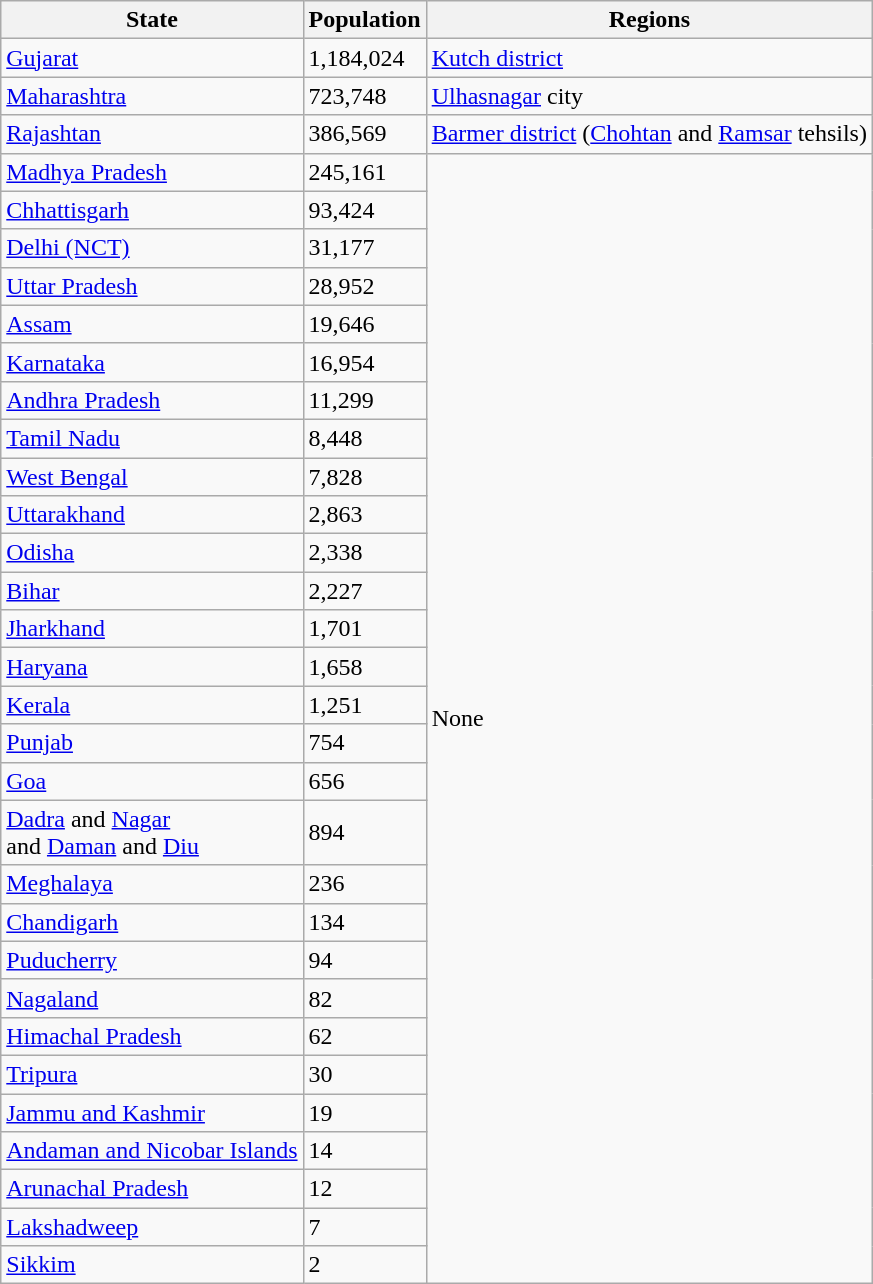<table class="wikitable sortable mw-collapsible">
<tr>
<th>State</th>
<th>Population</th>
<th>Regions</th>
</tr>
<tr>
<td><a href='#'>Gujarat</a></td>
<td>1,184,024</td>
<td><a href='#'>Kutch district</a></td>
</tr>
<tr>
<td><a href='#'>Maharashtra</a></td>
<td>723,748</td>
<td><a href='#'>Ulhasnagar</a> city</td>
</tr>
<tr>
<td><a href='#'>Rajashtan</a></td>
<td>386,569</td>
<td><a href='#'>Barmer district</a> (<a href='#'>Chohtan</a> and <a href='#'>Ramsar</a> tehsils)</td>
</tr>
<tr>
<td><a href='#'>Madhya Pradesh</a></td>
<td>245,161</td>
<td rowspan=29>None</td>
</tr>
<tr>
<td><a href='#'>Chhattisgarh</a></td>
<td>93,424</td>
</tr>
<tr>
<td><a href='#'>Delhi (NCT)</a></td>
<td>31,177</td>
</tr>
<tr>
<td><a href='#'>Uttar Pradesh</a></td>
<td>28,952</td>
</tr>
<tr>
<td><a href='#'>Assam</a></td>
<td>19,646</td>
</tr>
<tr>
<td><a href='#'>Karnataka</a></td>
<td>16,954</td>
</tr>
<tr>
<td><a href='#'>Andhra Pradesh</a></td>
<td>11,299</td>
</tr>
<tr>
<td><a href='#'>Tamil Nadu</a></td>
<td>8,448</td>
</tr>
<tr>
<td><a href='#'>West Bengal</a></td>
<td>7,828</td>
</tr>
<tr>
<td><a href='#'>Uttarakhand</a></td>
<td>2,863</td>
</tr>
<tr>
<td><a href='#'>Odisha</a></td>
<td>2,338</td>
</tr>
<tr>
<td><a href='#'>Bihar</a></td>
<td>2,227</td>
</tr>
<tr>
<td><a href='#'>Jharkhand</a></td>
<td>1,701</td>
</tr>
<tr>
<td><a href='#'>Haryana</a></td>
<td>1,658</td>
</tr>
<tr>
<td><a href='#'>Kerala</a></td>
<td>1,251</td>
</tr>
<tr>
<td><a href='#'>Punjab</a></td>
<td>754</td>
</tr>
<tr>
<td><a href='#'>Goa</a></td>
<td>656</td>
</tr>
<tr>
<td><a href='#'>Dadra</a> and <a href='#'>Nagar</a><br>and
<a href='#'>Daman</a> and <a href='#'>Diu</a></td>
<td>894</td>
</tr>
<tr>
<td><a href='#'>Meghalaya</a></td>
<td>236</td>
</tr>
<tr>
<td><a href='#'>Chandigarh</a></td>
<td>134</td>
</tr>
<tr>
<td><a href='#'>Puducherry</a></td>
<td>94</td>
</tr>
<tr>
<td><a href='#'>Nagaland</a></td>
<td>82</td>
</tr>
<tr>
<td><a href='#'>Himachal Pradesh</a></td>
<td>62</td>
</tr>
<tr>
<td><a href='#'>Tripura</a></td>
<td>30</td>
</tr>
<tr>
<td><a href='#'>Jammu and Kashmir</a></td>
<td>19</td>
</tr>
<tr>
<td><a href='#'>Andaman and Nicobar Islands</a></td>
<td>14</td>
</tr>
<tr>
<td><a href='#'>Arunachal Pradesh</a></td>
<td>12</td>
</tr>
<tr>
<td><a href='#'>Lakshadweep</a></td>
<td>7</td>
</tr>
<tr>
<td><a href='#'>Sikkim</a></td>
<td>2</td>
</tr>
</table>
